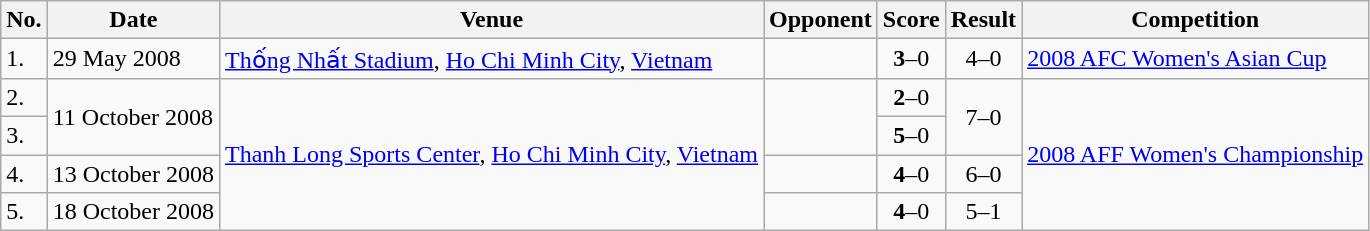<table class="wikitable">
<tr>
<th>No.</th>
<th>Date</th>
<th>Venue</th>
<th>Opponent</th>
<th>Score</th>
<th>Result</th>
<th>Competition</th>
</tr>
<tr>
<td>1.</td>
<td>29 May 2008</td>
<td><a href='#'>Thống Nhất Stadium</a>, <a href='#'>Ho Chi Minh City</a>, <a href='#'>Vietnam</a></td>
<td></td>
<td align=center><strong>3</strong>–0</td>
<td align=center>4–0</td>
<td><a href='#'>2008 AFC Women's Asian Cup</a></td>
</tr>
<tr>
<td>2.</td>
<td rowspan=2>11 October 2008</td>
<td rowspan=4><a href='#'>Thanh Long Sports Center</a>, <a href='#'>Ho Chi Minh City</a>, <a href='#'>Vietnam</a></td>
<td rowspan=2></td>
<td align=center><strong>2</strong>–0</td>
<td rowspan=2 align=center>7–0</td>
<td rowspan=4><a href='#'>2008 AFF Women's Championship</a></td>
</tr>
<tr>
<td>3.</td>
<td align=center><strong>5</strong>–0</td>
</tr>
<tr>
<td>4.</td>
<td>13 October 2008</td>
<td></td>
<td align=center><strong>4</strong>–0</td>
<td align=center>6–0</td>
</tr>
<tr>
<td>5.</td>
<td>18 October 2008</td>
<td></td>
<td align=center><strong>4</strong>–0</td>
<td align=center>5–1</td>
</tr>
</table>
